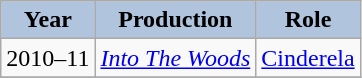<table class="wikitable">
<tr>
<th style="background:#B0C4DE;">Year</th>
<th style="background:#B0C4DE;">Production</th>
<th style="background:#B0C4DE;">Role</th>
</tr>
<tr>
<td>2010–11</td>
<td><em><a href='#'>Into The Woods</a></em></td>
<td align="center"><a href='#'>Cinderela</a></td>
</tr>
<tr>
</tr>
</table>
